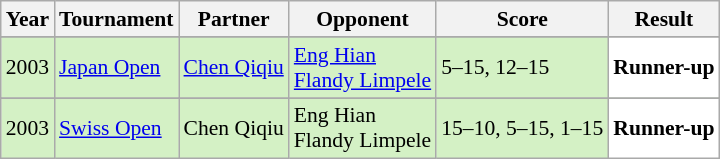<table class="sortable wikitable" style="font-size: 90%;">
<tr>
<th>Year</th>
<th>Tournament</th>
<th>Partner</th>
<th>Opponent</th>
<th>Score</th>
<th>Result</th>
</tr>
<tr>
</tr>
<tr style="background:#D4F1C5">
<td align="center">2003</td>
<td align="left"><a href='#'>Japan Open</a></td>
<td align="left"> <a href='#'>Chen Qiqiu</a></td>
<td align="left"> <a href='#'>Eng Hian</a> <br>  <a href='#'>Flandy Limpele</a></td>
<td align="left">5–15, 12–15</td>
<td style="text-align:left; background:white"> <strong>Runner-up</strong></td>
</tr>
<tr>
</tr>
<tr style="background:#D4F1C5">
<td align="center">2003</td>
<td align="left"><a href='#'>Swiss Open</a></td>
<td align="left"> Chen Qiqiu</td>
<td align="left"> Eng Hian <br>  Flandy Limpele</td>
<td align="left">15–10, 5–15, 1–15</td>
<td style="text-align:left; background:white"> <strong>Runner-up</strong></td>
</tr>
</table>
